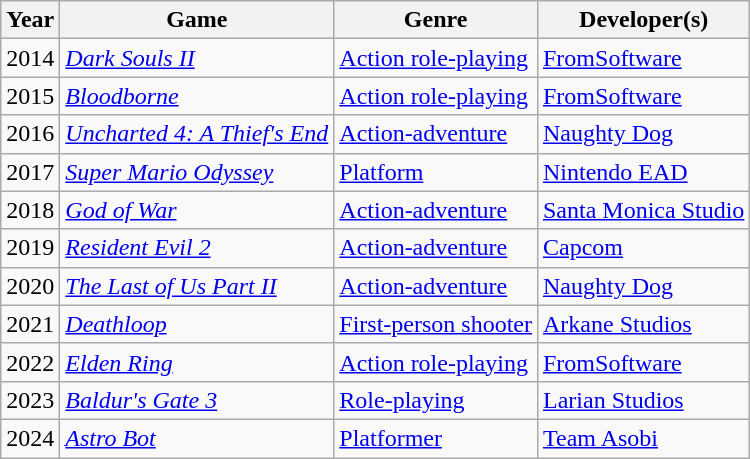<table class="wikitable">
<tr>
<th>Year</th>
<th>Game</th>
<th>Genre</th>
<th>Developer(s)</th>
</tr>
<tr>
<td>2014</td>
<td><em><a href='#'>Dark Souls II</a></em></td>
<td><a href='#'>Action role-playing</a></td>
<td><a href='#'>FromSoftware</a></td>
</tr>
<tr>
<td>2015</td>
<td><em><a href='#'>Bloodborne</a></em></td>
<td><a href='#'>Action role-playing</a></td>
<td><a href='#'>FromSoftware</a></td>
</tr>
<tr>
<td>2016</td>
<td><em><a href='#'>Uncharted 4: A Thief's End</a></em></td>
<td><a href='#'>Action-adventure</a></td>
<td><a href='#'>Naughty Dog</a></td>
</tr>
<tr>
<td>2017</td>
<td><em><a href='#'>Super Mario Odyssey</a></em></td>
<td><a href='#'>Platform</a></td>
<td><a href='#'>Nintendo EAD</a></td>
</tr>
<tr>
<td>2018</td>
<td><em><a href='#'>God of War</a></em></td>
<td><a href='#'>Action-adventure</a></td>
<td><a href='#'>Santa Monica Studio</a></td>
</tr>
<tr>
<td>2019</td>
<td><em><a href='#'>Resident Evil 2</a></em></td>
<td><a href='#'>Action-adventure</a></td>
<td><a href='#'>Capcom</a></td>
</tr>
<tr>
<td>2020</td>
<td><em><a href='#'>The Last of Us Part II</a></em></td>
<td><a href='#'>Action-adventure</a></td>
<td><a href='#'>Naughty Dog</a></td>
</tr>
<tr>
<td>2021</td>
<td><em><a href='#'>Deathloop</a></em></td>
<td><a href='#'>First-person shooter</a></td>
<td><a href='#'>Arkane Studios</a></td>
</tr>
<tr>
<td>2022</td>
<td><em><a href='#'>Elden Ring</a></em></td>
<td><a href='#'>Action role-playing</a></td>
<td><a href='#'>FromSoftware</a></td>
</tr>
<tr>
<td>2023</td>
<td><em><a href='#'>Baldur's Gate 3</a></em></td>
<td><a href='#'>Role-playing</a></td>
<td><a href='#'>Larian Studios</a></td>
</tr>
<tr>
<td>2024</td>
<td><em><a href='#'>Astro Bot</a></em></td>
<td><a href='#'>Platformer</a></td>
<td><a href='#'>Team Asobi</a></td>
</tr>
</table>
